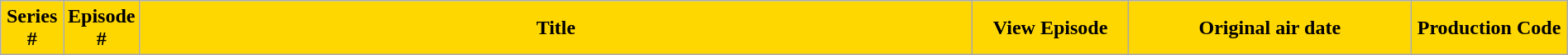<table class="wikitable plainrowheaders" style="width:100%; background:#FFFFFF">
<tr style="color:#000000">
<th style="background:#FFD700; width:4%">Series #</th>
<th style="background:#FFD700; width:4%">Episode #</th>
<th style="background:#FFD700">Title</th>
<th style="background:#FFD700; width:10%">View Episode</th>
<th style="background:#FFD700; width:18%">Original air date</th>
<th style="background:#FFD700; width:10%">Production Code<br>



















































</th>
</tr>
</table>
